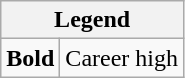<table class="wikitable mw-collapsible mw-collapsed">
<tr>
<th colspan="2">Legend</th>
</tr>
<tr>
<td><strong>Bold</strong></td>
<td>Career high</td>
</tr>
</table>
